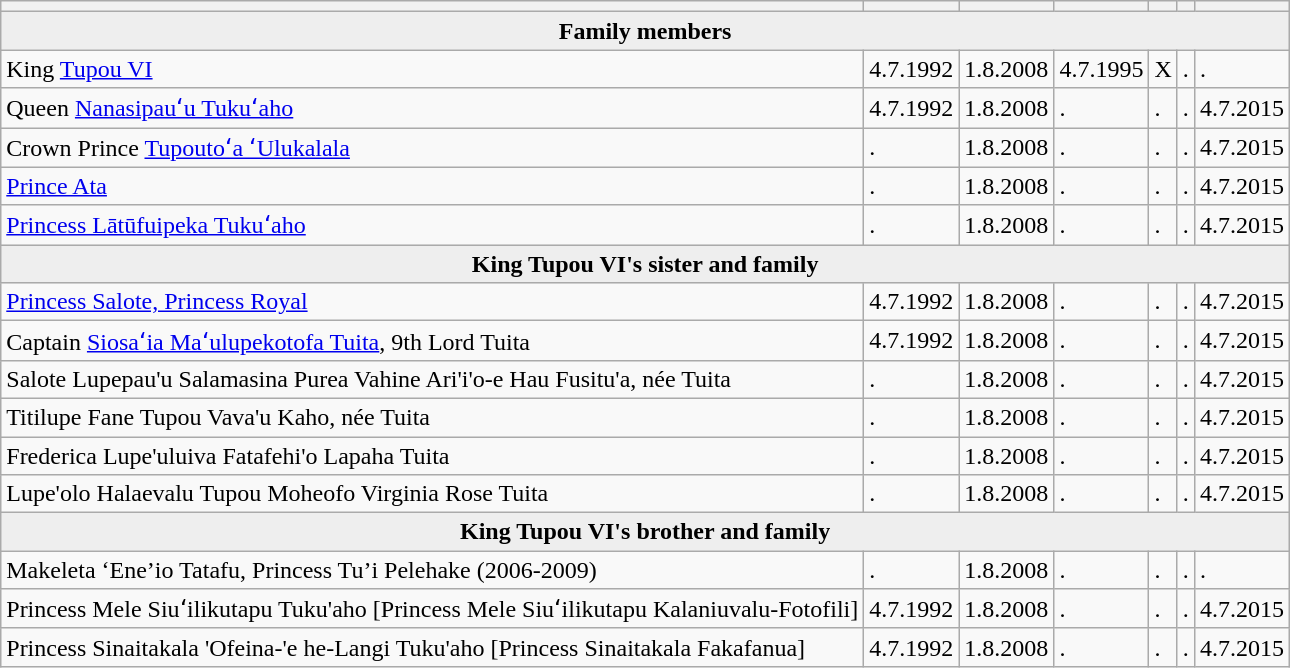<table class="wikitable">
<tr>
<th></th>
<th></th>
<th></th>
<th></th>
<th></th>
<th></th>
<th></th>
</tr>
<tr>
<th style="background-color:#eeeeee" colspan=7>Family members</th>
</tr>
<tr>
<td>King <a href='#'>Tupou VI</a></td>
<td align=center>4.7.1992</td>
<td align=center>1.8.2008</td>
<td align=center>4.7.1995</td>
<td align=center>X</td>
<td>.</td>
<td>.</td>
</tr>
<tr>
<td>Queen <a href='#'>Nanasipauʻu Tukuʻaho</a></td>
<td align=center>4.7.1992</td>
<td align=center>1.8.2008</td>
<td>.</td>
<td>.</td>
<td>.</td>
<td>4.7.2015</td>
</tr>
<tr>
<td>Crown Prince <a href='#'>Tupoutoʻa ʻUlukalala</a></td>
<td>.</td>
<td align=center>1.8.2008</td>
<td>.</td>
<td>.</td>
<td>.</td>
<td>4.7.2015</td>
</tr>
<tr>
<td><a href='#'>Prince Ata</a></td>
<td>.</td>
<td align=center>1.8.2008</td>
<td>.</td>
<td>.</td>
<td>.</td>
<td>4.7.2015</td>
</tr>
<tr>
<td><a href='#'>Princess Lātūfuipeka Tukuʻaho</a></td>
<td>.</td>
<td align=center>1.8.2008</td>
<td>.</td>
<td>.</td>
<td>.</td>
<td>4.7.2015</td>
</tr>
<tr>
<th style="background-color:#eeeeee" colspan=7>King Tupou VI's sister and family</th>
</tr>
<tr>
<td><a href='#'>Princess Salote, Princess Royal</a></td>
<td align=center>4.7.1992</td>
<td align=center>1.8.2008</td>
<td>.</td>
<td>.</td>
<td>.</td>
<td>4.7.2015</td>
</tr>
<tr>
<td>Captain <a href='#'>Siosaʻia Maʻulupekotofa Tuita</a>, 9th Lord Tuita</td>
<td align=center>4.7.1992 </td>
<td align=center>1.8.2008 </td>
<td>.</td>
<td>.</td>
<td>.</td>
<td>4.7.2015</td>
</tr>
<tr>
<td>Salote Lupepau'u Salamasina Purea Vahine Ari'i'o-e Hau Fusitu'a, née Tuita</td>
<td>.</td>
<td align=center>1.8.2008 </td>
<td>.</td>
<td>.</td>
<td>.</td>
<td>4.7.2015</td>
</tr>
<tr>
<td>Titilupe Fane Tupou Vava'u Kaho, née Tuita</td>
<td>.</td>
<td align=center>1.8.2008 </td>
<td>.</td>
<td>.</td>
<td>.</td>
<td>4.7.2015</td>
</tr>
<tr>
<td>Frederica Lupe'uluiva Fatafehi'o Lapaha Tuita</td>
<td>.</td>
<td align=center>1.8.2008 </td>
<td>.</td>
<td>.</td>
<td>.</td>
<td>4.7.2015</td>
</tr>
<tr>
<td>Lupe'olo Halaevalu Tupou Moheofo Virginia Rose Tuita</td>
<td>.</td>
<td align=center>1.8.2008 </td>
<td>.</td>
<td>.</td>
<td>.</td>
<td>4.7.2015</td>
</tr>
<tr>
<th style="background-color:#eeeeee" colspan=7>King Tupou VI's brother and family</th>
</tr>
<tr>
<td>Makeleta ‘Ene’io Tatafu, Princess Tu’i Pelehake (2006-2009)</td>
<td>.</td>
<td align=center>1.8.2008</td>
<td>.</td>
<td>.</td>
<td>.</td>
<td>.</td>
</tr>
<tr>
<td>Princess Mele Siuʻilikutapu Tuku'aho [Princess Mele Siuʻilikutapu Kalaniuvalu-Fotofili]</td>
<td align=center>4.7.1992</td>
<td align=center>1.8.2008</td>
<td>.</td>
<td>.</td>
<td>.</td>
<td>4.7.2015</td>
</tr>
<tr>
<td>Princess Sinaitakala 'Ofeina-'e he-Langi Tuku'aho [Princess Sinaitakala Fakafanua]</td>
<td align=center>4.7.1992</td>
<td align=center>1.8.2008</td>
<td>.</td>
<td>.</td>
<td>.</td>
<td>4.7.2015</td>
</tr>
</table>
